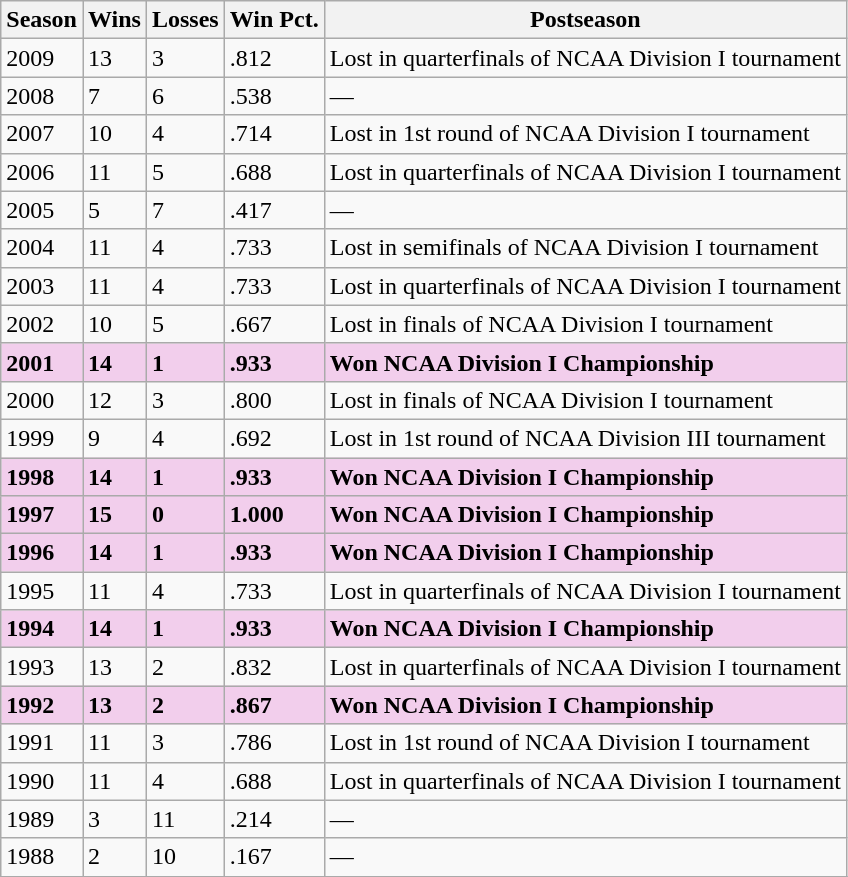<table class="wikitable sortable">
<tr>
<th>Season</th>
<th>Wins</th>
<th>Losses</th>
<th>Win Pct.</th>
<th>Postseason</th>
</tr>
<tr>
<td>2009</td>
<td>13</td>
<td>3</td>
<td>.812</td>
<td>Lost in quarterfinals of NCAA Division I tournament</td>
</tr>
<tr>
<td>2008</td>
<td>7</td>
<td>6</td>
<td>.538</td>
<td>—</td>
</tr>
<tr>
<td>2007</td>
<td>10</td>
<td>4</td>
<td>.714</td>
<td>Lost in 1st round of NCAA Division I tournament</td>
</tr>
<tr>
<td>2006</td>
<td>11</td>
<td>5</td>
<td>.688</td>
<td>Lost in quarterfinals of NCAA Division I tournament</td>
</tr>
<tr>
<td>2005</td>
<td>5</td>
<td>7</td>
<td>.417</td>
<td>—</td>
</tr>
<tr>
<td>2004</td>
<td>11</td>
<td>4</td>
<td>.733</td>
<td>Lost in semifinals of NCAA Division I tournament</td>
</tr>
<tr>
<td>2003</td>
<td>11</td>
<td>4</td>
<td>.733</td>
<td>Lost in quarterfinals of NCAA Division I tournament</td>
</tr>
<tr>
<td>2002</td>
<td>10</td>
<td>5</td>
<td>.667</td>
<td>Lost in finals of NCAA Division I tournament</td>
</tr>
<tr bgcolor="#F2CEEC">
<td><strong>2001</strong></td>
<td><strong>14</strong></td>
<td><strong>1</strong></td>
<td><strong>.933</strong></td>
<td><strong>Won NCAA Division I Championship</strong></td>
</tr>
<tr>
<td>2000</td>
<td>12</td>
<td>3</td>
<td>.800</td>
<td>Lost in finals of NCAA Division I tournament</td>
</tr>
<tr>
<td>1999</td>
<td>9</td>
<td>4</td>
<td>.692</td>
<td>Lost in 1st round of NCAA Division III tournament</td>
</tr>
<tr bgcolor="#F2CEEC">
<td><strong>1998</strong></td>
<td><strong>14</strong></td>
<td><strong>1</strong></td>
<td><strong>.933</strong></td>
<td><strong>Won NCAA Division I Championship</strong></td>
</tr>
<tr bgcolor="#F2CEEC">
<td><strong>1997</strong></td>
<td><strong>15</strong></td>
<td><strong>0</strong></td>
<td><strong>1.000</strong></td>
<td><strong>Won NCAA Division I Championship</strong></td>
</tr>
<tr bgcolor="#F2CEEC">
<td><strong>1996</strong></td>
<td><strong>14</strong></td>
<td><strong>1</strong></td>
<td><strong>.933</strong></td>
<td><strong>Won NCAA Division I Championship</strong></td>
</tr>
<tr>
<td>1995</td>
<td>11</td>
<td>4</td>
<td>.733</td>
<td>Lost in quarterfinals of NCAA Division I tournament</td>
</tr>
<tr bgcolor="#F2CEEC">
<td><strong>1994</strong></td>
<td><strong>14</strong></td>
<td><strong>1</strong></td>
<td><strong>.933</strong></td>
<td><strong>Won NCAA Division I Championship</strong></td>
</tr>
<tr>
<td>1993</td>
<td>13</td>
<td>2</td>
<td>.832</td>
<td>Lost in quarterfinals of NCAA Division I tournament</td>
</tr>
<tr bgcolor="#F2CEEC">
<td><strong>1992</strong></td>
<td><strong>13</strong></td>
<td><strong>2</strong></td>
<td><strong>.867</strong></td>
<td><strong>Won NCAA Division I Championship</strong></td>
</tr>
<tr>
<td>1991</td>
<td>11</td>
<td>3</td>
<td>.786</td>
<td>Lost in 1st round of NCAA Division I tournament</td>
</tr>
<tr>
<td>1990</td>
<td>11</td>
<td>4</td>
<td>.688</td>
<td>Lost in quarterfinals of NCAA Division I tournament</td>
</tr>
<tr>
<td>1989</td>
<td>3</td>
<td>11</td>
<td>.214</td>
<td>—</td>
</tr>
<tr>
<td>1988</td>
<td>2</td>
<td>10</td>
<td>.167</td>
<td>—</td>
</tr>
<tr>
</tr>
</table>
